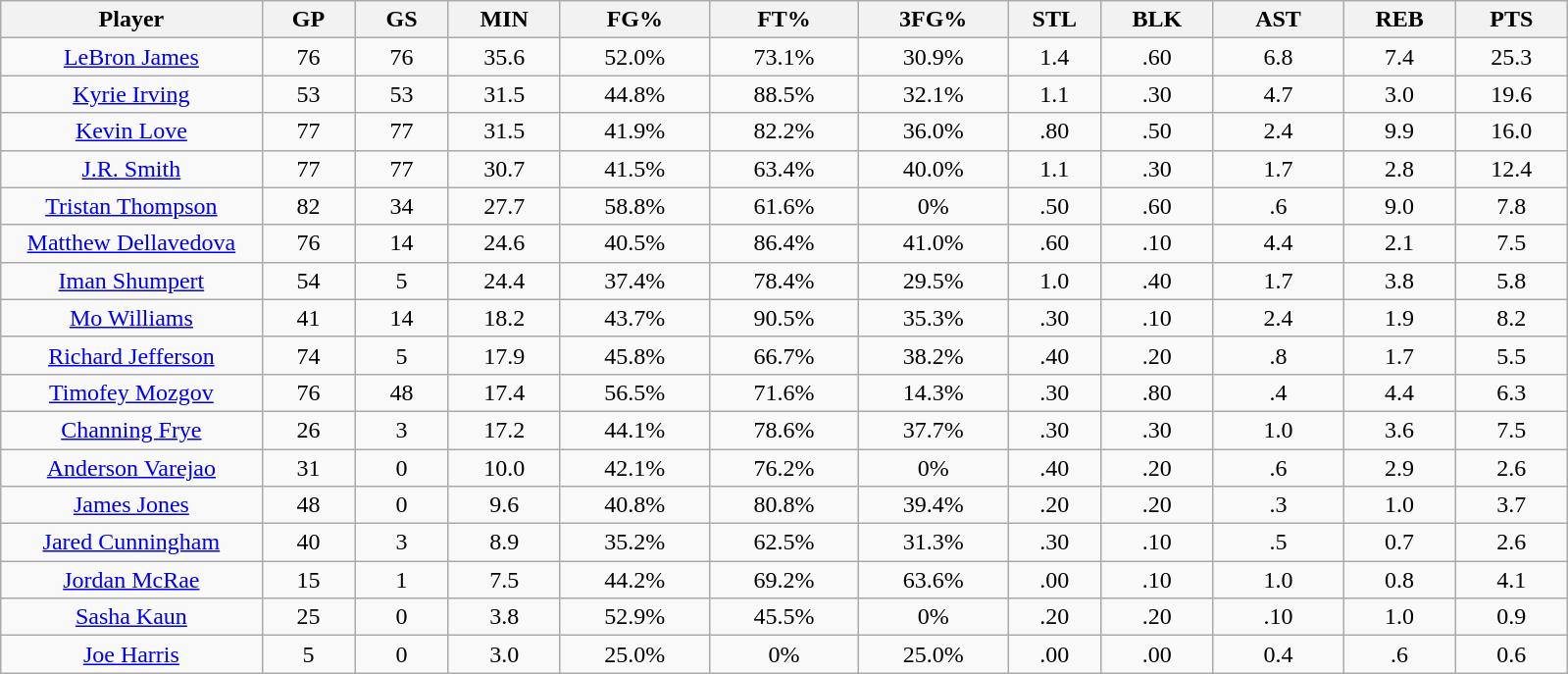<table class="wikitable sortable" style="text-align:center;">
<tr>
<th bgcolor="#DDDDFF" width="14%">Player</th>
<th bgcolor="#DDDDFF" width="5%">GP</th>
<th bgcolor="#DDDDFF" width="5%">GS</th>
<th bgcolor="#DDDDFF" width="6%">MIN</th>
<th bgcolor="#DDDDFF" width="8%">FG%</th>
<th bgcolor="#DDDDFF" width="8%">FT%</th>
<th bgcolor="#DDDDFF" width="8%">3FG%</th>
<th bgcolor="#DDDDFF" width="5%">STL</th>
<th bgcolor="#DDDDFF" width="6%">BLK</th>
<th bgcolor="#DDDDFF" width="7%">AST</th>
<th bgcolor="#DDDDFF" width="6%">REB</th>
<th bgcolor="#DDDDFF" width="6%">PTS</th>
</tr>
<tr>
<td><a href='#'>LeBron James</a></td>
<td>76</td>
<td>76</td>
<td>35.6</td>
<td>52.0%</td>
<td>73.1%</td>
<td>30.9%</td>
<td>1.4</td>
<td>.60</td>
<td>6.8</td>
<td>7.4</td>
<td>25.3</td>
</tr>
<tr>
<td><a href='#'>Kyrie Irving</a></td>
<td>53</td>
<td>53</td>
<td>31.5</td>
<td>44.8%</td>
<td>88.5%</td>
<td>32.1%</td>
<td>1.1</td>
<td>.30</td>
<td>4.7</td>
<td>3.0</td>
<td>19.6</td>
</tr>
<tr>
<td><a href='#'>Kevin Love</a></td>
<td>77</td>
<td>77</td>
<td>31.5</td>
<td>41.9%</td>
<td>82.2%</td>
<td>36.0%</td>
<td>.80</td>
<td>.50</td>
<td>2.4</td>
<td>9.9</td>
<td>16.0</td>
</tr>
<tr>
<td><a href='#'>J.R. Smith</a></td>
<td>77</td>
<td>77</td>
<td>30.7</td>
<td>41.5%</td>
<td>63.4%</td>
<td>40.0%</td>
<td>1.1</td>
<td>.30</td>
<td>1.7</td>
<td>2.8</td>
<td>12.4</td>
</tr>
<tr>
<td><a href='#'>Tristan Thompson</a></td>
<td>82</td>
<td>34</td>
<td>27.7</td>
<td>58.8%</td>
<td>61.6%</td>
<td>0%</td>
<td>.50</td>
<td>.60</td>
<td>.6</td>
<td>9.0</td>
<td>7.8</td>
</tr>
<tr>
<td><a href='#'>Matthew Dellavedova</a></td>
<td>76</td>
<td>14</td>
<td>24.6</td>
<td>40.5%</td>
<td>86.4%</td>
<td>41.0%</td>
<td>.60</td>
<td>.10</td>
<td>4.4</td>
<td>2.1</td>
<td>7.5</td>
</tr>
<tr>
<td><a href='#'>Iman Shumpert</a></td>
<td>54</td>
<td>5</td>
<td>24.4</td>
<td>37.4%</td>
<td>78.4%</td>
<td>29.5%</td>
<td>1.0</td>
<td>.40</td>
<td>1.7</td>
<td>3.8</td>
<td>5.8</td>
</tr>
<tr>
<td><a href='#'>Mo Williams</a></td>
<td>41</td>
<td>14</td>
<td>18.2</td>
<td>43.7%</td>
<td>90.5%</td>
<td>35.3%</td>
<td>.30</td>
<td>.10</td>
<td>2.4</td>
<td>1.9</td>
<td>8.2</td>
</tr>
<tr>
<td><a href='#'>Richard Jefferson</a></td>
<td>74</td>
<td>5</td>
<td>17.9</td>
<td>45.8%</td>
<td>66.7%</td>
<td>38.2%</td>
<td>.40</td>
<td>.20</td>
<td>.8</td>
<td>1.7</td>
<td>5.5</td>
</tr>
<tr>
<td><a href='#'>Timofey Mozgov</a></td>
<td>76</td>
<td>48</td>
<td>17.4</td>
<td>56.5%</td>
<td>71.6%</td>
<td>14.3%</td>
<td>.30</td>
<td>.80</td>
<td>.4</td>
<td>4.4</td>
<td>6.3</td>
</tr>
<tr>
<td><a href='#'>Channing Frye</a></td>
<td>26</td>
<td>3</td>
<td>17.2</td>
<td>44.1%</td>
<td>78.6%</td>
<td>37.7%</td>
<td>.30</td>
<td>.30</td>
<td>1.0</td>
<td>3.6</td>
<td>7.5</td>
</tr>
<tr>
<td><a href='#'>Anderson Varejao</a></td>
<td>31</td>
<td>0</td>
<td>10.0</td>
<td>42.1%</td>
<td>76.2%</td>
<td>0%</td>
<td>.40</td>
<td>.20</td>
<td>.6</td>
<td>2.9</td>
<td>2.6</td>
</tr>
<tr>
<td><a href='#'>James Jones</a></td>
<td>48</td>
<td>0</td>
<td>9.6</td>
<td>40.8%</td>
<td>80.8%</td>
<td>39.4%</td>
<td>.20</td>
<td>.20</td>
<td>.3</td>
<td>1.0</td>
<td>3.7</td>
</tr>
<tr>
<td><a href='#'>Jared Cunningham</a></td>
<td>40</td>
<td>3</td>
<td>8.9</td>
<td>35.2%</td>
<td>62.5%</td>
<td>31.3%</td>
<td>.30</td>
<td>.10</td>
<td>.5</td>
<td>0.7</td>
<td>2.6</td>
</tr>
<tr>
<td><a href='#'>Jordan McRae</a></td>
<td>15</td>
<td>1</td>
<td>7.5</td>
<td>44.2%</td>
<td>69.2%</td>
<td>63.6%</td>
<td>.00</td>
<td>.10</td>
<td>1.0</td>
<td>0.8</td>
<td>4.1</td>
</tr>
<tr>
<td><a href='#'>Sasha Kaun</a></td>
<td>25</td>
<td>0</td>
<td>3.8</td>
<td>52.9%</td>
<td>45.5%</td>
<td>0%</td>
<td>.20</td>
<td>.20</td>
<td>.10</td>
<td>1.0</td>
<td>0.9</td>
</tr>
<tr>
<td><a href='#'>Joe Harris</a></td>
<td>5</td>
<td>0</td>
<td>3.0</td>
<td>25.0%</td>
<td>0%</td>
<td>25.0%</td>
<td>.00</td>
<td>.00</td>
<td>0.4</td>
<td>.6</td>
<td>0.6</td>
</tr>
</table>
